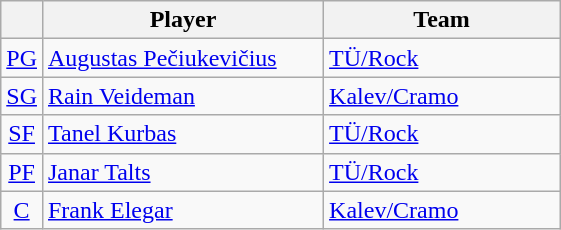<table class="wikitable">
<tr>
<th align="center"></th>
<th width=180>Player</th>
<th width=150>Team</th>
</tr>
<tr>
<td align="center"><a href='#'>PG</a></td>
<td align="left"> <a href='#'>Augustas Pečiukevičius</a></td>
<td align="left"><a href='#'>TÜ/Rock</a></td>
</tr>
<tr>
<td align="center"><a href='#'>SG</a></td>
<td align="left"> <a href='#'>Rain Veideman</a></td>
<td align="left"><a href='#'>Kalev/Cramo</a></td>
</tr>
<tr>
<td align="center"><a href='#'>SF</a></td>
<td align="left"> <a href='#'>Tanel Kurbas</a></td>
<td align="left"><a href='#'>TÜ/Rock</a></td>
</tr>
<tr>
<td align="center"><a href='#'>PF</a></td>
<td align="left"> <a href='#'>Janar Talts</a></td>
<td align="left"><a href='#'>TÜ/Rock</a></td>
</tr>
<tr>
<td align="center"><a href='#'>C</a></td>
<td align="left"> <a href='#'>Frank Elegar</a></td>
<td align="left"><a href='#'>Kalev/Cramo</a></td>
</tr>
</table>
